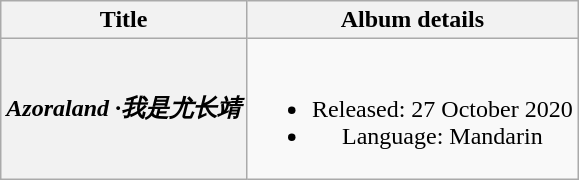<table class="wikitable plainrowheaders" style="text-align:center;">
<tr>
<th scope="col">Title</th>
<th scope="col">Album details</th>
</tr>
<tr>
<th scope=row><em>Azoraland ·我是尤长靖</em></th>
<td><br><ul><li>Released: 27 October 2020</li><li>Language: Mandarin</li></ul></td>
</tr>
</table>
